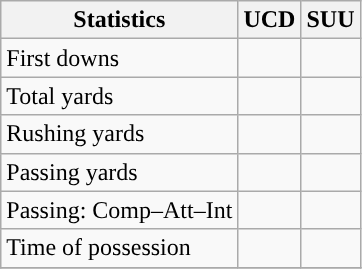<table class="wikitable" style="float: left;">
<tr>
<th>Statistics</th>
<th>UCD</th>
<th>SUU</th>
</tr>
<tr>
<td>First downs</td>
<td></td>
<td></td>
</tr>
<tr>
<td>Total yards</td>
<td></td>
<td></td>
</tr>
<tr>
<td>Rushing yards</td>
<td></td>
<td></td>
</tr>
<tr>
<td>Passing yards</td>
<td></td>
<td></td>
</tr>
<tr>
<td>Passing: Comp–Att–Int</td>
<td></td>
<td></td>
</tr>
<tr>
<td>Time of possession</td>
<td></td>
<td></td>
</tr>
<tr>
</tr>
</table>
